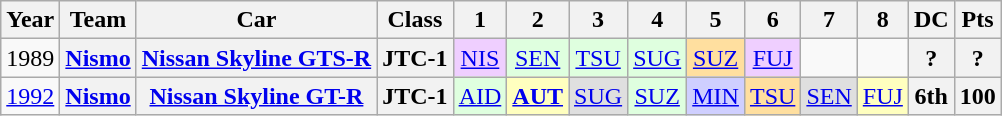<table class="wikitable"style="text-align:center;font-size;90%">
<tr>
<th>Year</th>
<th>Team</th>
<th>Car</th>
<th>Class</th>
<th>1</th>
<th>2</th>
<th>3</th>
<th>4</th>
<th>5</th>
<th>6</th>
<th>7</th>
<th>8</th>
<th>DC</th>
<th>Pts</th>
</tr>
<tr>
<td>1989</td>
<th><a href='#'>Nismo</a></th>
<th><a href='#'>Nissan Skyline GTS-R</a></th>
<th><span>JTC-1</span></th>
<td Style="background:#EFCFFF;"><a href='#'>NIS</a><br></td>
<td Style="background:#DFFFDF;"><a href='#'>SEN</a><br></td>
<td Style="background:#DFFFDF;"><a href='#'>TSU</a><br></td>
<td Style="background:#DFFFDF;"><a href='#'>SUG</a><br></td>
<td Style="background:#FFDF9F;"><a href='#'>SUZ</a><br></td>
<td Style="background:#EFCFFF;"><a href='#'>FUJ</a><br></td>
<td></td>
<td></td>
<th>?</th>
<th>?</th>
</tr>
<tr>
<td><a href='#'>1992</a></td>
<th><a href='#'>Nismo</a></th>
<th><a href='#'>Nissan Skyline GT-R</a></th>
<th><span>JTC-1</span></th>
<td style="background:#DFFFDF;"><a href='#'>AID</a><br></td>
<td style="background:#FFFFBF;"><a href='#'><strong>AUT</strong></a><br></td>
<td style="background:#DFDFDF;"><a href='#'>SUG</a><br></td>
<td style="background:#DFFFDF;"><a href='#'>SUZ</a><br></td>
<td style="background:#CFCFFF;"><a href='#'>MIN</a><br></td>
<td style="background:#FFDF9F;"><a href='#'>TSU</a><br></td>
<td style="background:#DFDFDF;"><a href='#'>SEN</a><br></td>
<td style="background:#FFFFBF;"><a href='#'>FUJ</a><br></td>
<th>6th</th>
<th>100</th>
</tr>
</table>
